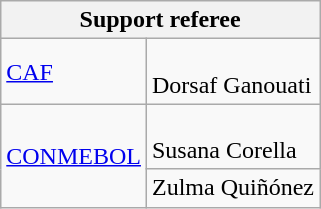<table class="wikitable">
<tr>
<th colspan=2>Support referee</th>
</tr>
<tr>
<td><a href='#'>CAF</a></td>
<td><br> Dorsaf Ganouati</td>
</tr>
<tr>
<td rowspan=2><a href='#'>CONMEBOL</a></td>
<td><br> Susana Corella</td>
</tr>
<tr>
<td> Zulma Quiñónez</td>
</tr>
</table>
